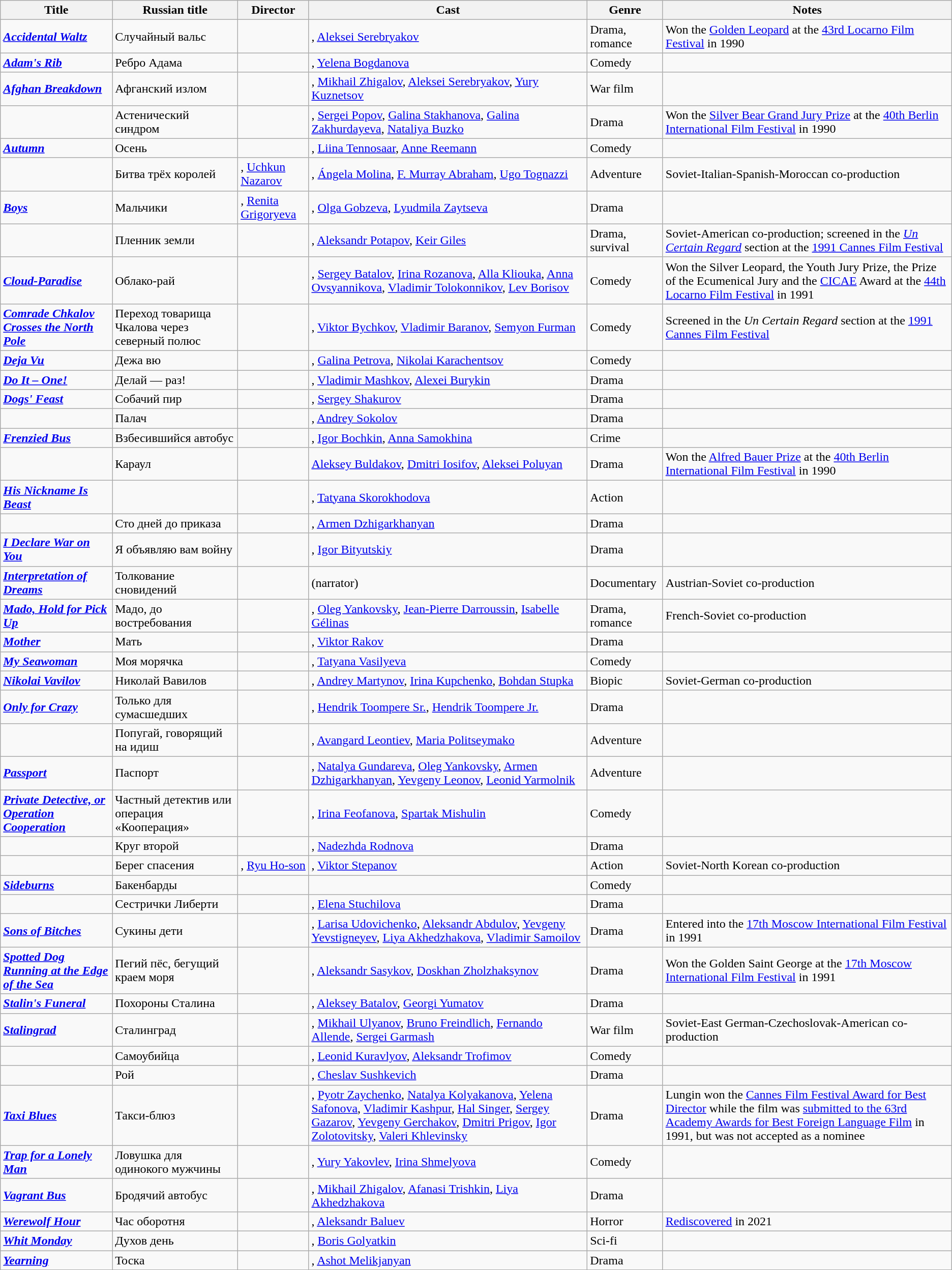<table class="wikitable sortable">
<tr>
<th>Title</th>
<th>Russian title</th>
<th>Director</th>
<th>Cast</th>
<th>Genre</th>
<th>Notes</th>
</tr>
<tr>
<td><strong><em><a href='#'>Accidental Waltz</a></em></strong></td>
<td>Случайный вальс</td>
<td></td>
<td>, <a href='#'>Aleksei Serebryakov</a></td>
<td>Drama, romance</td>
<td>Won the <a href='#'>Golden Leopard</a> at the <a href='#'>43rd Locarno Film Festival</a> in 1990</td>
</tr>
<tr>
<td><strong><em><a href='#'>Adam's Rib</a></em></strong></td>
<td>Ребро Адама</td>
<td></td>
<td>, <a href='#'>Yelena Bogdanova</a></td>
<td>Comedy</td>
<td></td>
</tr>
<tr>
<td><strong><em><a href='#'>Afghan Breakdown</a></em></strong></td>
<td>Афганский излом</td>
<td></td>
<td>, <a href='#'>Mikhail Zhigalov</a>, <a href='#'>Aleksei Serebryakov</a>, <a href='#'>Yury Kuznetsov</a></td>
<td>War film</td>
<td></td>
</tr>
<tr>
<td></td>
<td>Астенический синдром</td>
<td></td>
<td>, <a href='#'>Sergei Popov</a>, <a href='#'>Galina Stakhanova</a>, <a href='#'>Galina Zakhurdayeva</a>, <a href='#'>Nataliya Buzko</a></td>
<td>Drama</td>
<td>Won the <a href='#'>Silver Bear Grand Jury Prize</a> at the <a href='#'>40th Berlin International Film Festival</a> in 1990</td>
</tr>
<tr>
<td><strong><em><a href='#'>Autumn</a></em></strong></td>
<td>Осень</td>
<td></td>
<td>, <a href='#'>Liina Tennosaar</a>, <a href='#'>Anne Reemann</a></td>
<td>Comedy</td>
<td></td>
</tr>
<tr>
<td></td>
<td>Битва трёх королей</td>
<td>, <a href='#'>Uchkun Nazarov</a></td>
<td>, <a href='#'>Ángela Molina</a>, <a href='#'>F. Murray Abraham</a>, <a href='#'>Ugo Tognazzi</a></td>
<td>Adventure</td>
<td>Soviet-Italian-Spanish-Moroccan co-production</td>
</tr>
<tr>
<td><strong><em><a href='#'>Boys</a></em></strong></td>
<td>Мальчики</td>
<td>, <a href='#'>Renita Grigoryeva</a></td>
<td>, <a href='#'>Olga Gobzeva</a>, <a href='#'>Lyudmila Zaytseva</a></td>
<td>Drama</td>
<td></td>
</tr>
<tr>
<td></td>
<td>Пленник земли</td>
<td></td>
<td>, <a href='#'>Aleksandr Potapov</a>, <a href='#'>Keir Giles</a></td>
<td>Drama, survival</td>
<td>Soviet-American co-production; screened in the <em><a href='#'>Un Certain Regard</a></em> section at the <a href='#'>1991 Cannes Film Festival</a></td>
</tr>
<tr>
<td><strong><em><a href='#'>Cloud-Paradise</a></em></strong></td>
<td>Облако-рай</td>
<td></td>
<td>, <a href='#'>Sergey Batalov</a>, <a href='#'>Irina Rozanova</a>, <a href='#'>Alla Kliouka</a>, <a href='#'>Anna Ovsyannikova</a>, <a href='#'>Vladimir Tolokonnikov</a>, <a href='#'>Lev Borisov</a></td>
<td>Comedy</td>
<td>Won the Silver Leopard, the Youth Jury Prize, the Prize of the Ecumenical Jury and the <a href='#'>CICAE</a> Award at the <a href='#'>44th Locarno Film Festival</a> in 1991</td>
</tr>
<tr>
<td><strong><em><a href='#'>Comrade Chkalov Crosses the North Pole</a></em></strong></td>
<td>Переход товарища Чкалова через северный полюс</td>
<td></td>
<td>, <a href='#'>Viktor Bychkov</a>, <a href='#'>Vladimir Baranov</a>, <a href='#'>Semyon Furman</a></td>
<td>Comedy</td>
<td>Screened in the <em>Un Certain Regard</em> section at the <a href='#'>1991 Cannes Film Festival</a></td>
</tr>
<tr>
<td><strong><em><a href='#'>Deja Vu</a></em></strong></td>
<td>Дежа вю</td>
<td></td>
<td>, <a href='#'>Galina Petrova</a>, <a href='#'>Nikolai Karachentsov</a></td>
<td>Comedy</td>
<td></td>
</tr>
<tr>
<td><strong><em><a href='#'>Do It – One!</a></em></strong></td>
<td>Делай — раз!</td>
<td></td>
<td>, <a href='#'>Vladimir Mashkov</a>, <a href='#'>Alexei Burykin</a></td>
<td>Drama</td>
<td></td>
</tr>
<tr>
<td><strong><em><a href='#'>Dogs' Feast</a></em></strong></td>
<td>Собачий пир</td>
<td></td>
<td>, <a href='#'>Sergey Shakurov</a></td>
<td>Drama</td>
<td></td>
</tr>
<tr>
<td></td>
<td>Палач</td>
<td></td>
<td>, <a href='#'>Andrey Sokolov</a></td>
<td>Drama</td>
<td></td>
</tr>
<tr>
<td><strong><em><a href='#'>Frenzied Bus</a></em></strong></td>
<td>Взбесившийся автобус</td>
<td></td>
<td>, <a href='#'>Igor Bochkin</a>, <a href='#'>Anna Samokhina</a></td>
<td>Crime</td>
<td></td>
</tr>
<tr>
<td></td>
<td>Караул</td>
<td></td>
<td> <a href='#'>Aleksey Buldakov</a>, <a href='#'>Dmitri Iosifov</a>, <a href='#'>Aleksei Poluyan</a></td>
<td>Drama</td>
<td>Won the <a href='#'>Alfred Bauer Prize</a> at the <a href='#'>40th Berlin International Film Festival</a> in 1990</td>
</tr>
<tr>
<td><strong><em><a href='#'>His Nickname Is Beast</a></em></strong></td>
<td></td>
<td></td>
<td>, <a href='#'>Tatyana Skorokhodova</a></td>
<td>Action</td>
<td></td>
</tr>
<tr>
<td></td>
<td>Сто дней до приказа</td>
<td></td>
<td>, <a href='#'>Armen Dzhigarkhanyan</a></td>
<td>Drama</td>
<td></td>
</tr>
<tr>
<td><strong><em><a href='#'>I Declare War on You</a></em></strong></td>
<td>Я объявляю вам войну</td>
<td></td>
<td>, <a href='#'>Igor Bityutskiy</a></td>
<td>Drama</td>
<td></td>
</tr>
<tr>
<td><strong><em><a href='#'>Interpretation of Dreams</a></em></strong></td>
<td>Толкование сновидений</td>
<td></td>
<td> (narrator)</td>
<td>Documentary</td>
<td>Austrian-Soviet co-production</td>
</tr>
<tr>
<td><strong><em><a href='#'>Mado, Hold for Pick Up</a></em></strong></td>
<td>Мадо, до востребования</td>
<td></td>
<td>, <a href='#'>Oleg Yankovsky</a>, <a href='#'>Jean-Pierre Darroussin</a>, <a href='#'>Isabelle Gélinas</a></td>
<td>Drama, romance</td>
<td>French-Soviet co-production</td>
</tr>
<tr>
<td><strong><em><a href='#'>Mother</a></em></strong></td>
<td>Мать</td>
<td></td>
<td>, <a href='#'>Viktor Rakov</a></td>
<td>Drama</td>
<td></td>
</tr>
<tr>
<td><strong><em><a href='#'>My Seawoman</a></em></strong></td>
<td>Моя морячка</td>
<td></td>
<td>, <a href='#'>Tatyana Vasilyeva</a></td>
<td>Comedy</td>
<td></td>
</tr>
<tr>
<td><strong><em><a href='#'>Nikolai Vavilov</a></em></strong></td>
<td>Николай Вавилов</td>
<td></td>
<td>, <a href='#'>Andrey Martynov</a>, <a href='#'>Irina Kupchenko</a>, <a href='#'>Bohdan Stupka</a></td>
<td>Biopic</td>
<td>Soviet-German co-production</td>
</tr>
<tr>
<td><strong><em><a href='#'>Only for Crazy</a></em></strong></td>
<td>Только для сумасшедших</td>
<td></td>
<td>, <a href='#'>Hendrik Toompere Sr.</a>, <a href='#'>Hendrik Toompere Jr.</a></td>
<td>Drama</td>
<td></td>
</tr>
<tr>
<td></td>
<td>Попугай, говорящий на идиш</td>
<td></td>
<td>, <a href='#'>Avangard Leontiev</a>, <a href='#'>Maria Politseymako</a></td>
<td>Adventure</td>
<td></td>
</tr>
<tr>
<td><strong><em><a href='#'>Passport</a></em></strong></td>
<td>Паспорт</td>
<td></td>
<td>, <a href='#'>Natalya Gundareva</a>, <a href='#'>Oleg Yankovsky</a>, <a href='#'>Armen Dzhigarkhanyan</a>, <a href='#'>Yevgeny Leonov</a>, <a href='#'>Leonid Yarmolnik</a></td>
<td>Adventure</td>
<td></td>
</tr>
<tr>
<td><strong><em><a href='#'>Private Detective, or Operation Cooperation</a></em></strong></td>
<td>Частный детектив или операция «Кооперация»</td>
<td></td>
<td>, <a href='#'>Irina Feofanova</a>, <a href='#'>Spartak Mishulin</a></td>
<td>Comedy</td>
<td></td>
</tr>
<tr>
<td></td>
<td>Круг второй</td>
<td></td>
<td>, <a href='#'>Nadezhda Rodnova</a></td>
<td>Drama</td>
<td></td>
</tr>
<tr>
<td></td>
<td>Берег спасения</td>
<td>, <a href='#'>Ryu Ho-son</a></td>
<td>, <a href='#'>Viktor Stepanov</a></td>
<td>Action</td>
<td>Soviet-North Korean co-production</td>
</tr>
<tr>
<td><strong><em><a href='#'>Sideburns</a></em></strong></td>
<td>Бакенбарды</td>
<td></td>
<td></td>
<td>Comedy</td>
<td></td>
</tr>
<tr>
<td></td>
<td>Сестрички Либерти</td>
<td></td>
<td>, <a href='#'>Elena Stuchilova</a></td>
<td>Drama</td>
<td></td>
</tr>
<tr>
<td><strong><em><a href='#'>Sons of Bitches</a></em></strong></td>
<td>Сукины дети</td>
<td></td>
<td>, <a href='#'>Larisa Udovichenko</a>, <a href='#'>Aleksandr Abdulov</a>, <a href='#'>Yevgeny Yevstigneyev</a>, <a href='#'>Liya Akhedzhakova</a>, <a href='#'>Vladimir Samoilov</a></td>
<td>Drama</td>
<td>Entered into the <a href='#'>17th Moscow International Film Festival</a> in 1991</td>
</tr>
<tr>
<td><strong><em><a href='#'>Spotted Dog Running at the Edge of the Sea</a></em></strong></td>
<td>Пегий пёс, бегущий краем моря</td>
<td></td>
<td>, <a href='#'>Aleksandr Sasykov</a>, <a href='#'>Doskhan Zholzhaksynov</a></td>
<td>Drama</td>
<td>Won the Golden Saint George at the <a href='#'>17th Moscow International Film Festival</a> in 1991</td>
</tr>
<tr>
<td><strong><em><a href='#'>Stalin's Funeral</a></em></strong></td>
<td>Похороны Сталина</td>
<td></td>
<td>, <a href='#'>Aleksey Batalov</a>, <a href='#'>Georgi Yumatov</a></td>
<td>Drama</td>
<td></td>
</tr>
<tr>
<td><strong><em><a href='#'>Stalingrad</a></em></strong></td>
<td>Сталинград</td>
<td></td>
<td>, <a href='#'>Mikhail Ulyanov</a>, <a href='#'>Bruno Freindlich</a>, <a href='#'>Fernando Allende</a>, <a href='#'>Sergei Garmash</a></td>
<td>War film</td>
<td>Soviet-East German-Czechoslovak-American co-production</td>
</tr>
<tr>
<td></td>
<td>Самоубийца</td>
<td></td>
<td>, <a href='#'>Leonid Kuravlyov</a>, <a href='#'>Aleksandr Trofimov</a></td>
<td>Comedy</td>
<td></td>
</tr>
<tr>
<td></td>
<td>Рой</td>
<td></td>
<td>, <a href='#'>Cheslav Sushkevich</a></td>
<td>Drama</td>
<td></td>
</tr>
<tr>
<td><strong><em><a href='#'>Taxi Blues</a></em></strong></td>
<td>Такси-блюз</td>
<td></td>
<td>, <a href='#'>Pyotr Zaychenko</a>, <a href='#'>Natalya Kolyakanova</a>, <a href='#'>Yelena Safonova</a>, <a href='#'>Vladimir Kashpur</a>, <a href='#'>Hal Singer</a>, <a href='#'>Sergey Gazarov</a>, <a href='#'>Yevgeny Gerchakov</a>, <a href='#'>Dmitri Prigov</a>, <a href='#'>Igor Zolotovitsky</a>, <a href='#'>Valeri Khlevinsky</a></td>
<td>Drama</td>
<td>Lungin won the <a href='#'>Cannes Film Festival Award for Best Director</a> while the film was <a href='#'>submitted to the 63rd Academy Awards for Best Foreign Language Film</a> in 1991, but was not accepted as a nominee</td>
</tr>
<tr>
<td><strong><em><a href='#'>Trap for a Lonely Man</a></em></strong></td>
<td>Ловушка для одинокого мужчины</td>
<td></td>
<td>, <a href='#'>Yury Yakovlev</a>, <a href='#'>Irina Shmelyova</a></td>
<td>Comedy</td>
<td></td>
</tr>
<tr>
<td><strong><em><a href='#'>Vagrant Bus</a></em></strong></td>
<td>Бродячий автобус</td>
<td></td>
<td>, <a href='#'>Mikhail Zhigalov</a>, <a href='#'>Afanasi Trishkin</a>, <a href='#'>Liya Akhedzhakova</a></td>
<td>Drama</td>
<td></td>
</tr>
<tr>
<td><strong><em><a href='#'>Werewolf Hour</a></em></strong></td>
<td>Час оборотня</td>
<td></td>
<td>, <a href='#'>Aleksandr Baluev</a></td>
<td>Horror</td>
<td><a href='#'>Rediscovered</a> in 2021</td>
</tr>
<tr>
<td><strong><em><a href='#'>Whit Monday</a></em></strong></td>
<td>Духов день</td>
<td></td>
<td>, <a href='#'>Boris Golyatkin</a></td>
<td>Sci-fi</td>
<td></td>
</tr>
<tr>
<td><strong><em><a href='#'>Yearning</a></em></strong></td>
<td>Тоска</td>
<td></td>
<td>, <a href='#'>Ashot Melikjanyan</a></td>
<td>Drama</td>
<td></td>
</tr>
</table>
